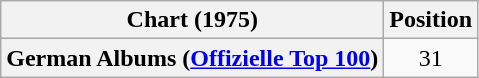<table class="wikitable plainrowheaders" style="text-align:center">
<tr>
<th scope="col">Chart (1975)</th>
<th scope="col">Position</th>
</tr>
<tr>
<th scope="row">German Albums (<a href='#'>Offizielle Top 100</a>)</th>
<td>31</td>
</tr>
</table>
